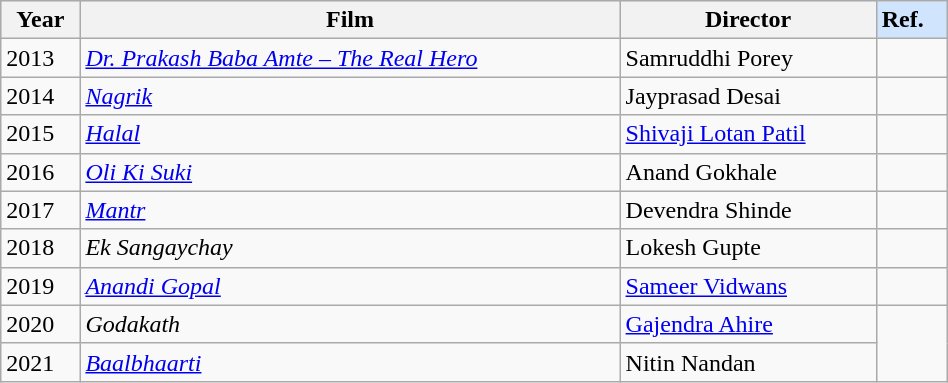<table class="wikitable sortable" style="width:50%;">
<tr style="background:#d1e4fd;">
<th>Year</th>
<th>Film</th>
<th>Director</th>
<td><strong>Ref.</strong></td>
</tr>
<tr>
<td>2013</td>
<td><em><a href='#'>Dr. Prakash Baba Amte – The Real Hero</a></em></td>
<td>Samruddhi Porey</td>
<td></td>
</tr>
<tr>
<td>2014</td>
<td><em><a href='#'>Nagrik</a></em></td>
<td>Jayprasad Desai</td>
<td></td>
</tr>
<tr>
<td>2015</td>
<td><em><a href='#'>Halal</a></em></td>
<td><a href='#'>Shivaji Lotan Patil</a></td>
<td></td>
</tr>
<tr>
<td>2016</td>
<td><em><a href='#'>Oli Ki Suki</a></em></td>
<td>Anand Gokhale</td>
<td></td>
</tr>
<tr>
<td>2017</td>
<td><em><a href='#'>Mantr</a></em></td>
<td>Devendra Shinde</td>
<td></td>
</tr>
<tr>
<td>2018</td>
<td><em>Ek Sangaychay</em></td>
<td>Lokesh Gupte</td>
<td></td>
</tr>
<tr>
<td>2019</td>
<td><em><a href='#'>Anandi Gopal</a></em></td>
<td><a href='#'>Sameer Vidwans</a></td>
<td></td>
</tr>
<tr>
<td>2020</td>
<td><em>Godakath</em></td>
<td><a href='#'>Gajendra Ahire</a></td>
<td rowspan="2"></td>
</tr>
<tr>
<td>2021</td>
<td><em><a href='#'>Baalbhaarti</a></em></td>
<td>Nitin Nandan</td>
</tr>
</table>
